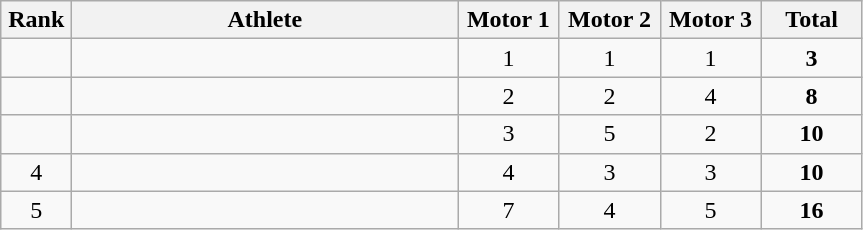<table class=wikitable style="text-align:center">
<tr>
<th width=40>Rank</th>
<th width=250>Athlete</th>
<th width=60>Motor 1</th>
<th width=60>Motor 2</th>
<th width=60>Motor 3</th>
<th width=60>Total</th>
</tr>
<tr>
<td></td>
<td align=left></td>
<td>1</td>
<td>1</td>
<td>1</td>
<td><strong>3</strong></td>
</tr>
<tr>
<td></td>
<td align=left></td>
<td>2</td>
<td>2</td>
<td>4</td>
<td><strong>8</strong></td>
</tr>
<tr>
<td></td>
<td align=left></td>
<td>3</td>
<td>5</td>
<td>2</td>
<td><strong>10</strong></td>
</tr>
<tr>
<td>4</td>
<td align=left></td>
<td>4</td>
<td>3</td>
<td>3</td>
<td><strong>10</strong></td>
</tr>
<tr>
<td>5</td>
<td align=left></td>
<td>7</td>
<td>4</td>
<td>5</td>
<td><strong>16</strong></td>
</tr>
</table>
